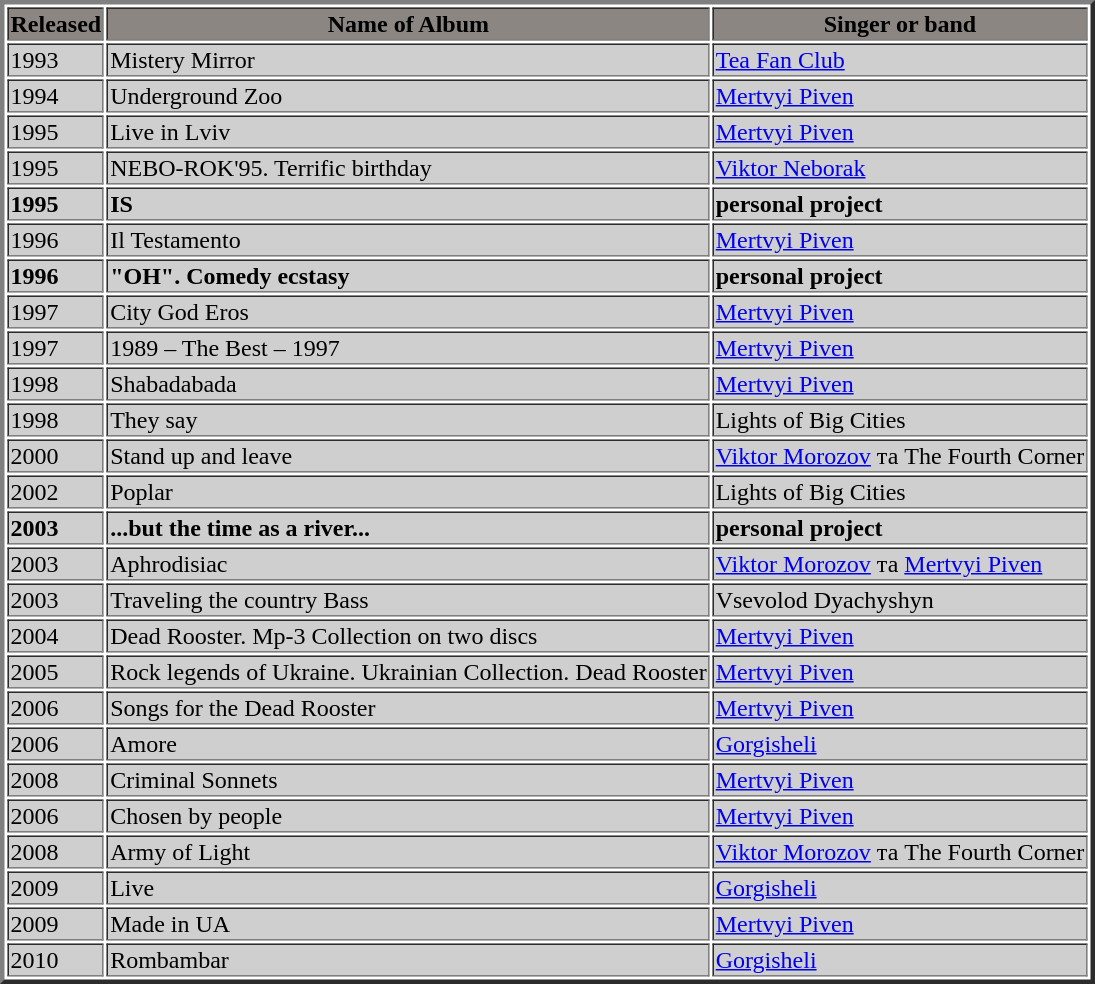<table border=3>
<tr bgcolor=#8B8682>
<th>Released</th>
<th>Name of Album</th>
<th>Singer or band</th>
</tr>
<tr bgcolor=#CFCFCF>
<td>1993</td>
<td>Mistery Mirror</td>
<td><a href='#'>Tea Fan Club</a></td>
</tr>
<tr bgcolor=#CFCFCF>
<td>1994</td>
<td>Underground Zoo</td>
<td><a href='#'>Mertvyi Piven</a></td>
</tr>
<tr bgcolor=#CFCFCF>
<td>1995</td>
<td>Live in Lviv</td>
<td><a href='#'>Mertvyi Piven</a></td>
</tr>
<tr bgcolor=#CFCFCF>
<td>1995</td>
<td>NEBO-ROK'95. Terrific birthday</td>
<td><a href='#'>Viktor Neborak</a></td>
</tr>
<tr bgcolor=#CFCFCF>
<td><strong>1995</strong></td>
<td><strong>IS</strong></td>
<td><strong>personal project</strong></td>
</tr>
<tr bgcolor=#CFCFCF>
<td>1996</td>
<td>Il Testamento</td>
<td><a href='#'>Mertvyi Piven</a></td>
</tr>
<tr bgcolor=#CFCFCF>
<td><strong>1996</strong></td>
<td><strong>"ОH". Comedy ecstasy</strong></td>
<td><strong>personal project</strong></td>
</tr>
<tr bgcolor=#CFCFCF>
<td>1997</td>
<td>City God Eros</td>
<td><a href='#'>Mertvyi Piven</a></td>
</tr>
<tr bgcolor=#CFCFCF>
<td>1997</td>
<td>1989 – The Best – 1997</td>
<td><a href='#'>Mertvyi Piven</a></td>
</tr>
<tr bgcolor=#CFCFCF>
<td>1998</td>
<td>Shabadabada</td>
<td><a href='#'>Mertvyi Piven</a></td>
</tr>
<tr bgcolor=#CFCFCF>
<td>1998</td>
<td>They say</td>
<td>Lights of Big Cities</td>
</tr>
<tr bgcolor=#CFCFCF>
<td>2000</td>
<td>Stand up and leave</td>
<td><a href='#'>Viktor Morozov</a> та The Fourth Corner</td>
</tr>
<tr bgcolor=#CFCFCF>
<td>2002</td>
<td>Poplar</td>
<td>Lights of Big Cities</td>
</tr>
<tr bgcolor=#CFCFCF>
<td><strong>2003</strong></td>
<td><strong>...but the time as a river...</strong></td>
<td><strong>personal project</strong></td>
</tr>
<tr bgcolor=#CFCFCF>
<td>2003</td>
<td>Aphrodisiac</td>
<td><a href='#'>Viktor Morozov</a> та <a href='#'>Mertvyi Piven</a></td>
</tr>
<tr bgcolor=#CFCFCF>
<td>2003</td>
<td>Traveling the country Bass</td>
<td>Vsevolod Dyachyshyn</td>
</tr>
<tr bgcolor=#CFCFCF>
<td>2004</td>
<td>Dead Rooster. Mp-3 Collection on two discs</td>
<td><a href='#'>Mertvyi Piven</a></td>
</tr>
<tr bgcolor=#CFCFCF>
<td>2005</td>
<td>Rock legends of Ukraine. Ukrainian Collection. Dead Rooster</td>
<td><a href='#'>Mertvyi Piven</a></td>
</tr>
<tr bgcolor=#CFCFCF>
<td>2006</td>
<td>Songs for the Dead Rooster</td>
<td><a href='#'>Mertvyi Piven</a></td>
</tr>
<tr bgcolor=#CFCFCF>
<td>2006</td>
<td>Amore</td>
<td><a href='#'>Gorgisheli</a></td>
</tr>
<tr bgcolor=#CFCFCF>
<td>2008</td>
<td>Criminal Sonnets</td>
<td><a href='#'>Mertvyi Piven</a></td>
</tr>
<tr bgcolor=#CFCFCF>
<td>2006</td>
<td>Chosen by people</td>
<td><a href='#'>Mertvyi Piven</a></td>
</tr>
<tr bgcolor=#CFCFCF>
<td>2008</td>
<td>Army of Light</td>
<td><a href='#'>Viktor Morozov</a> та The Fourth Corner</td>
</tr>
<tr bgcolor=#CFCFCF>
<td>2009</td>
<td>Live</td>
<td><a href='#'>Gorgisheli</a></td>
</tr>
<tr bgcolor=#CFCFCF>
<td>2009</td>
<td>Made in UA</td>
<td><a href='#'>Mertvyi Piven</a></td>
</tr>
<tr bgcolor=#CFCFCF>
<td>2010</td>
<td>Rombambar</td>
<td><a href='#'>Gorgisheli</a></td>
</tr>
</table>
